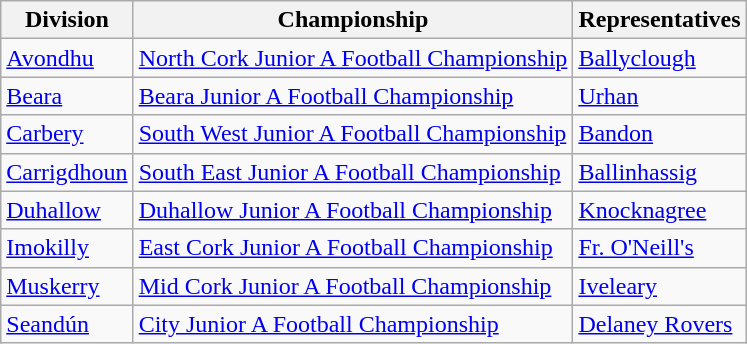<table class="wikitable">
<tr>
<th>Division</th>
<th>Championship</th>
<th>Representatives</th>
</tr>
<tr>
<td><a href='#'>Avondhu</a></td>
<td><a href='#'>North Cork Junior A Football Championship</a></td>
<td><a href='#'>Ballyclough</a></td>
</tr>
<tr>
<td><a href='#'>Beara</a></td>
<td><a href='#'>Beara Junior A Football Championship</a></td>
<td><a href='#'>Urhan</a></td>
</tr>
<tr>
<td><a href='#'>Carbery</a></td>
<td><a href='#'>South West Junior A Football Championship</a></td>
<td><a href='#'>Bandon</a></td>
</tr>
<tr>
<td><a href='#'>Carrigdhoun</a></td>
<td><a href='#'>South East Junior A Football Championship</a></td>
<td><a href='#'>Ballinhassig</a></td>
</tr>
<tr>
<td><a href='#'>Duhallow</a></td>
<td><a href='#'>Duhallow Junior A Football Championship</a></td>
<td><a href='#'>Knocknagree</a></td>
</tr>
<tr>
<td><a href='#'>Imokilly</a></td>
<td><a href='#'>East Cork Junior A Football Championship</a></td>
<td><a href='#'>Fr. O'Neill's</a></td>
</tr>
<tr>
<td><a href='#'>Muskerry</a></td>
<td><a href='#'>Mid Cork Junior A Football Championship</a></td>
<td><a href='#'>Iveleary</a></td>
</tr>
<tr>
<td><a href='#'>Seandún</a></td>
<td><a href='#'>City Junior A Football Championship</a></td>
<td><a href='#'>Delaney Rovers</a></td>
</tr>
</table>
